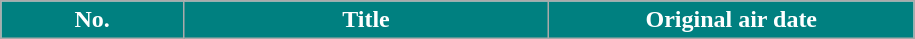<table class="wikitable plainrowheaders">
<tr style="color:white;">
<th style="background:teal; width:10%;">No.</th>
<th style="background:teal; width:20%;">Title</th>
<th style="background:teal; width:20%;">Original air date<br>




</th>
</tr>
</table>
